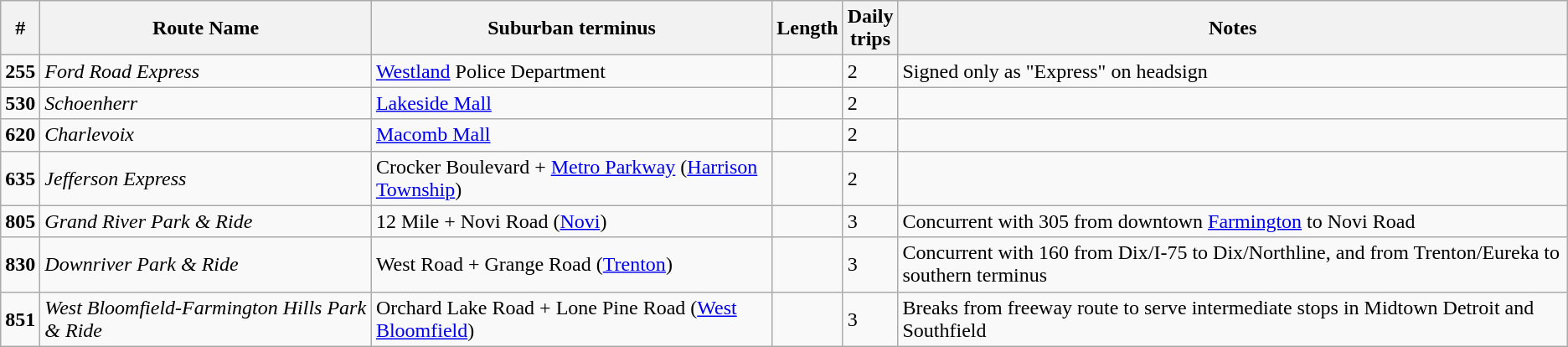<table class="wikitable sortable mw-collapsible mw-collapsed">
<tr>
<th>#</th>
<th>Route Name</th>
<th>Suburban terminus</th>
<th>Length</th>
<th>Daily<br>trips</th>
<th>Notes</th>
</tr>
<tr>
<td><strong>255</strong></td>
<td><em>Ford Road Express</em></td>
<td><a href='#'>Westland</a> Police Department</td>
<td></td>
<td>2</td>
<td>Signed only as "Express" on headsign</td>
</tr>
<tr>
<td><strong>530</strong></td>
<td><em>Schoenherr</em></td>
<td><a href='#'>Lakeside Mall</a></td>
<td></td>
<td>2</td>
<td></td>
</tr>
<tr>
<td><strong>620</strong></td>
<td><em>Charlevoix</em></td>
<td><a href='#'>Macomb Mall</a></td>
<td></td>
<td>2</td>
<td></td>
</tr>
<tr>
<td><strong>635</strong></td>
<td><em>Jefferson Express</em></td>
<td>Crocker Boulevard + <a href='#'>Metro Parkway</a> (<a href='#'>Harrison Township</a>)</td>
<td></td>
<td>2</td>
<td></td>
</tr>
<tr>
<td><strong>805</strong></td>
<td><em>Grand River Park & Ride</em></td>
<td>12 Mile + Novi Road (<a href='#'>Novi</a>)</td>
<td></td>
<td>3</td>
<td>Concurrent with 305 from downtown <a href='#'>Farmington</a> to Novi Road</td>
</tr>
<tr>
<td><strong>830</strong></td>
<td><em>Downriver Park & Ride</em></td>
<td>West Road + Grange Road (<a href='#'>Trenton</a>)</td>
<td></td>
<td>3</td>
<td>Concurrent with 160 from Dix/I-75 to Dix/Northline, and from Trenton/Eureka to southern terminus</td>
</tr>
<tr>
<td><strong>851</strong></td>
<td><em>West Bloomfield-Farmington Hills Park & Ride</em></td>
<td>Orchard Lake Road + Lone Pine Road (<a href='#'>West Bloomfield</a>)</td>
<td></td>
<td>3</td>
<td>Breaks from freeway route to serve intermediate stops in Midtown Detroit and Southfield</td>
</tr>
</table>
